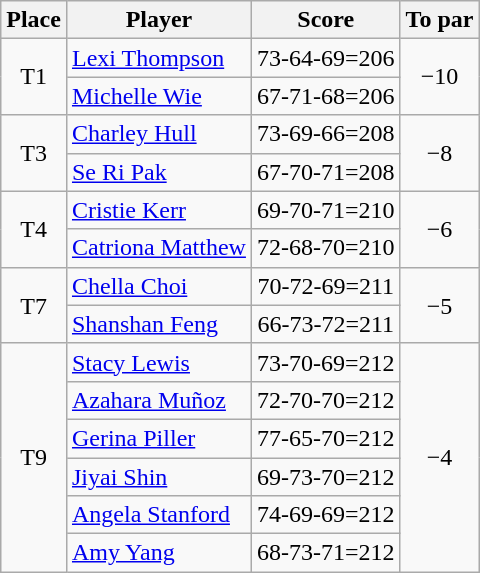<table class="wikitable">
<tr>
<th>Place</th>
<th>Player</th>
<th>Score</th>
<th>To par</th>
</tr>
<tr>
<td align=center rowspan=2>T1</td>
<td> <a href='#'>Lexi Thompson</a></td>
<td align=center>73-64-69=206</td>
<td align=center rowspan=2>−10</td>
</tr>
<tr>
<td> <a href='#'>Michelle Wie</a></td>
<td align=center>67-71-68=206</td>
</tr>
<tr>
<td align=center rowspan=2>T3</td>
<td> <a href='#'>Charley Hull</a></td>
<td align=center>73-69-66=208</td>
<td align=center rowspan=2>−8</td>
</tr>
<tr>
<td> <a href='#'>Se Ri Pak</a></td>
<td align=center>67-70-71=208</td>
</tr>
<tr>
<td align=center rowspan=2>T4</td>
<td> <a href='#'>Cristie Kerr</a></td>
<td align=center>69-70-71=210</td>
<td align=center rowspan=2>−6</td>
</tr>
<tr>
<td> <a href='#'>Catriona Matthew</a></td>
<td align=center>72-68-70=210</td>
</tr>
<tr>
<td align=center rowspan=2>T7</td>
<td> <a href='#'>Chella Choi</a></td>
<td align=center>70-72-69=211</td>
<td align=center rowspan=2>−5</td>
</tr>
<tr>
<td> <a href='#'>Shanshan Feng</a></td>
<td align=center>66-73-72=211</td>
</tr>
<tr>
<td align=center rowspan=6>T9</td>
<td> <a href='#'>Stacy Lewis</a></td>
<td align=center>73-70-69=212</td>
<td align=center rowspan=6>−4</td>
</tr>
<tr>
<td> <a href='#'>Azahara Muñoz</a></td>
<td align=center>72-70-70=212</td>
</tr>
<tr>
<td> <a href='#'>Gerina Piller</a></td>
<td align=center>77-65-70=212</td>
</tr>
<tr>
<td> <a href='#'>Jiyai Shin</a></td>
<td align=center>69-73-70=212</td>
</tr>
<tr>
<td> <a href='#'>Angela Stanford</a></td>
<td align=center>74-69-69=212</td>
</tr>
<tr>
<td> <a href='#'>Amy Yang</a></td>
<td align=center>68-73-71=212</td>
</tr>
</table>
